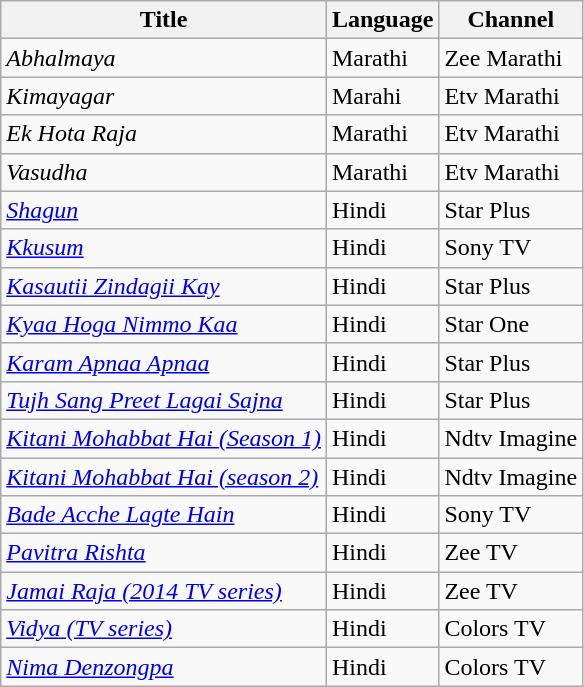<table class="wikitable">
<tr>
<th>Title</th>
<th>Language</th>
<th>Channel</th>
</tr>
<tr>
<td><em>Abhalmaya</em></td>
<td>Marathi</td>
<td>Zee Marathi</td>
</tr>
<tr>
<td><em>Kimayagar</em></td>
<td>Marahi</td>
<td>Etv Marathi</td>
</tr>
<tr>
<td><em>Ek Hota Raja</em></td>
<td>Marathi</td>
<td>Etv Marathi</td>
</tr>
<tr>
<td><em>Vasudha</em></td>
<td>Marathi</td>
<td>Etv Marathi</td>
</tr>
<tr>
<td><em><a href='#'>Shagun</a></em></td>
<td>Hindi</td>
<td>Star Plus</td>
</tr>
<tr>
<td><em><a href='#'>Kkusum</a></em></td>
<td>Hindi</td>
<td>Sony TV</td>
</tr>
<tr>
<td><em><a href='#'>Kasautii Zindagii Kay</a></em></td>
<td>Hindi</td>
<td>Star Plus</td>
</tr>
<tr>
<td><em><a href='#'>Kyaa Hoga Nimmo Kaa</a></em></td>
<td>Hindi</td>
<td>Star One</td>
</tr>
<tr>
<td><em><a href='#'>Karam Apnaa Apnaa</a></em></td>
<td>Hindi</td>
<td>Star Plus</td>
</tr>
<tr>
<td><a href='#'><em>Tujh Sang Preet Lagai Sajna</em></a></td>
<td>Hindi</td>
<td>Star Plus</td>
</tr>
<tr>
<td><em><a href='#'>Kitani Mohabbat Hai (Season 1)</a></em></td>
<td>Hindi</td>
<td>Ndtv Imagine</td>
</tr>
<tr>
<td><em><a href='#'>Kitani Mohabbat Hai (season 2)</a></em></td>
<td>Hindi</td>
<td>Ndtv Imagine</td>
</tr>
<tr>
<td><em><a href='#'>Bade Acche Lagte Hain</a></em></td>
<td>Hindi</td>
<td>Sony TV</td>
</tr>
<tr>
<td><em><a href='#'>Pavitra Rishta</a></em></td>
<td>Hindi</td>
<td>Zee TV</td>
</tr>
<tr>
<td><em><a href='#'>Jamai Raja (2014 TV series)</a></em></td>
<td>Hindi</td>
<td>Zee TV</td>
</tr>
<tr>
<td><em><a href='#'>Vidya (TV series)</a></em></td>
<td>Hindi</td>
<td>Colors TV</td>
</tr>
<tr>
<td><em><a href='#'>Nima Denzongpa</a></em></td>
<td>Hindi</td>
<td>Colors TV</td>
</tr>
</table>
